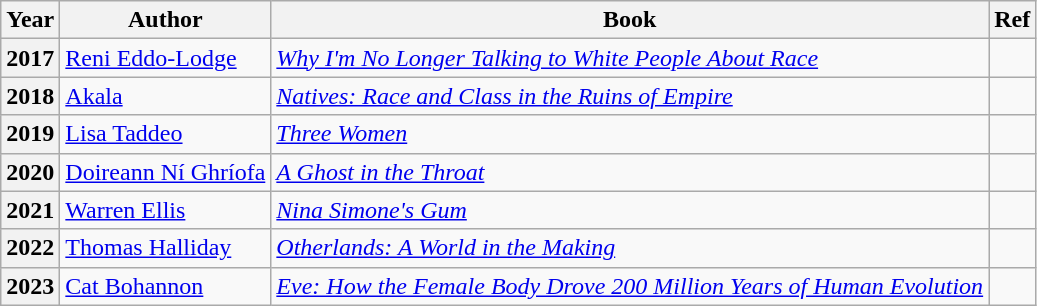<table class="wikitable">
<tr>
<th>Year</th>
<th>Author</th>
<th>Book</th>
<th>Ref</th>
</tr>
<tr>
<th>2017</th>
<td><a href='#'>Reni Eddo-Lodge</a></td>
<td><em><a href='#'>Why I'm No Longer Talking to White People About Race</a></em></td>
<td></td>
</tr>
<tr>
<th>2018</th>
<td><a href='#'>Akala</a></td>
<td><em><a href='#'>Natives: Race and Class in the Ruins of Empire</a></em></td>
<td></td>
</tr>
<tr>
<th>2019</th>
<td><a href='#'>Lisa Taddeo</a></td>
<td><em><a href='#'>Three Women</a></em></td>
<td></td>
</tr>
<tr>
<th>2020</th>
<td><a href='#'>Doireann Ní Ghríofa</a></td>
<td><em><a href='#'>A Ghost in the Throat</a></em></td>
<td></td>
</tr>
<tr>
<th>2021</th>
<td><a href='#'>Warren Ellis</a></td>
<td><em><a href='#'>Nina Simone's Gum</a></em></td>
<td></td>
</tr>
<tr>
<th>2022</th>
<td><a href='#'>Thomas Halliday</a></td>
<td><em><a href='#'>Otherlands: A World in the Making</a></em></td>
<td></td>
</tr>
<tr>
<th>2023</th>
<td><a href='#'>Cat Bohannon</a></td>
<td><em><a href='#'>Eve: How the Female Body Drove 200 Million Years of Human Evolution</a></em></td>
<td></td>
</tr>
</table>
